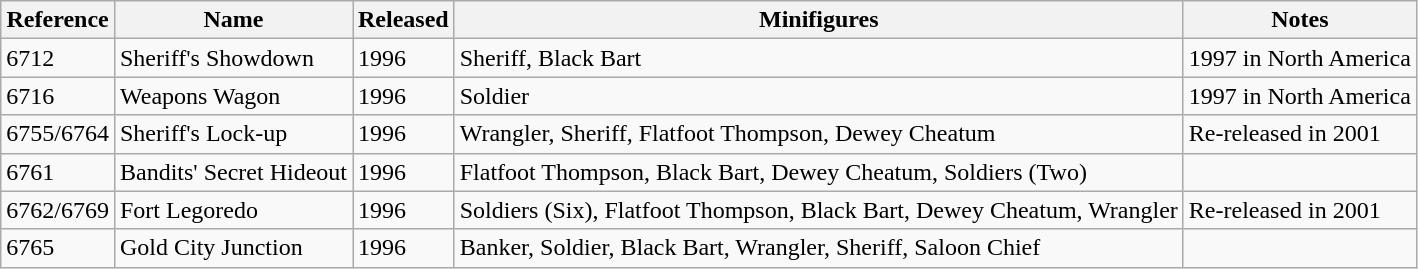<table class="wikitable">
<tr>
<th>Reference</th>
<th>Name</th>
<th>Released</th>
<th>Minifigures</th>
<th>Notes</th>
</tr>
<tr>
<td>6712</td>
<td>Sheriff's Showdown</td>
<td>1996</td>
<td>Sheriff, Black Bart</td>
<td>1997 in North America</td>
</tr>
<tr>
<td>6716</td>
<td>Weapons Wagon</td>
<td>1996</td>
<td>Soldier</td>
<td>1997 in North America</td>
</tr>
<tr>
<td>6755/6764</td>
<td>Sheriff's Lock-up</td>
<td>1996</td>
<td>Wrangler, Sheriff, Flatfoot Thompson, Dewey Cheatum</td>
<td>Re-released in 2001</td>
</tr>
<tr>
<td>6761</td>
<td>Bandits' Secret Hideout</td>
<td>1996</td>
<td>Flatfoot Thompson, Black Bart, Dewey Cheatum, Soldiers (Two)</td>
<td></td>
</tr>
<tr>
<td>6762/6769</td>
<td>Fort Legoredo</td>
<td>1996</td>
<td>Soldiers (Six), Flatfoot Thompson, Black Bart, Dewey Cheatum, Wrangler</td>
<td>Re-released in 2001</td>
</tr>
<tr>
<td>6765</td>
<td>Gold City Junction</td>
<td>1996</td>
<td>Banker, Soldier, Black Bart, Wrangler, Sheriff, Saloon Chief</td>
<td></td>
</tr>
</table>
